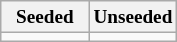<table class="wikitable" style="font-size:80%">
<tr>
<th width=50%>Seeded</th>
<th width=50%>Unseeded</th>
</tr>
<tr>
<td valign=top></td>
<td valign=top></td>
</tr>
</table>
